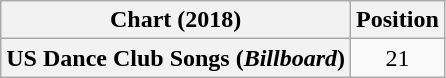<table class="wikitable plainrowheaders" style="text-align:center">
<tr>
<th scope="col">Chart (2018)</th>
<th scope="col">Position</th>
</tr>
<tr>
<th scope="row">US Dance Club Songs (<em>Billboard</em>)</th>
<td>21</td>
</tr>
</table>
